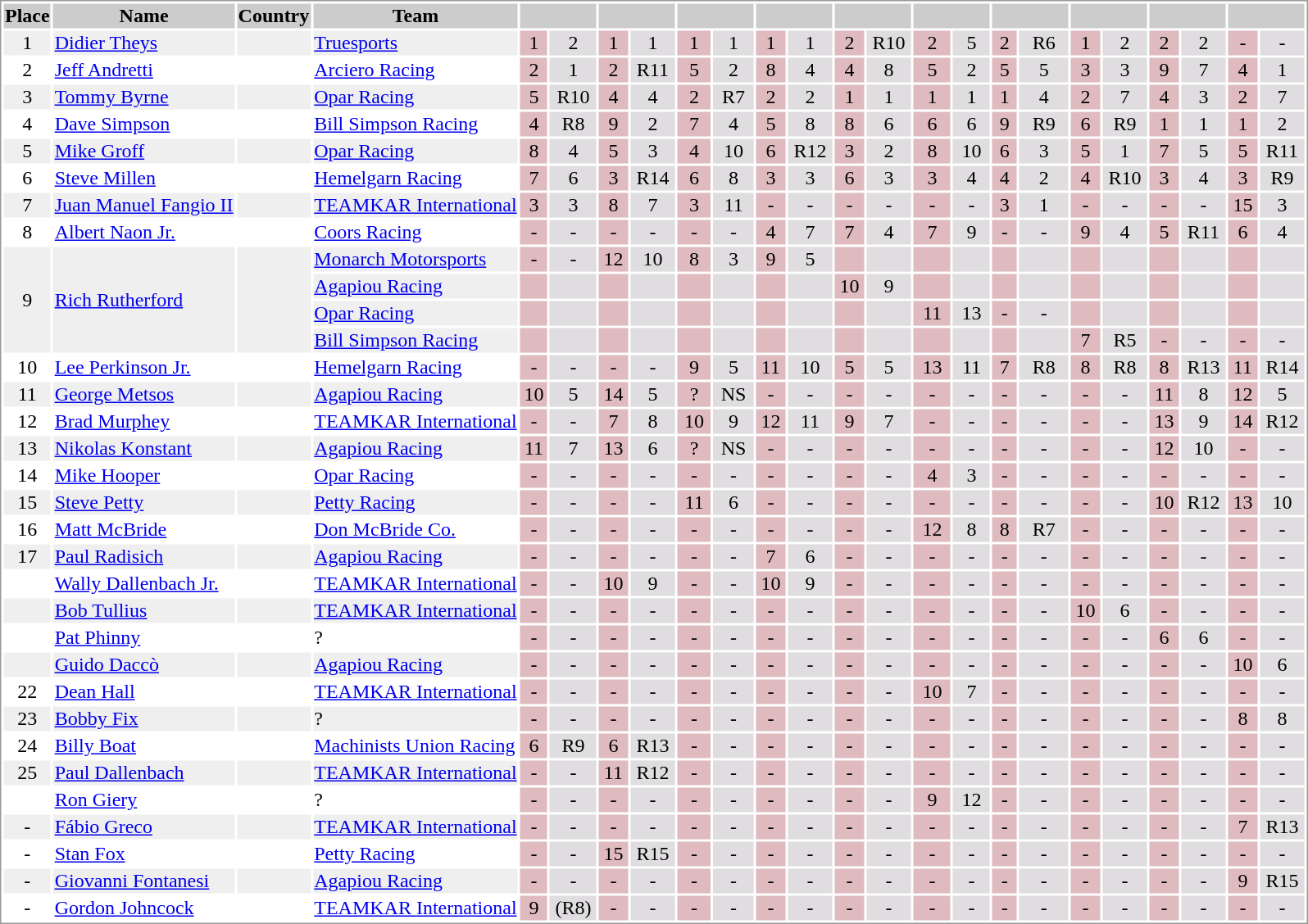<table border="0" style="border: 1px solid #999; background-color:#FFFFFF; text-align:center">
<tr align="center" style="background:#CCCCCC;">
<td><strong>Place</strong></td>
<td><strong>Name</strong></td>
<td><strong>Country</strong></td>
<td><strong>Team</strong></td>
<td colspan=2 align=center width="60"></td>
<td colspan=2 align=center width="60"></td>
<td colspan=2 align=center width="60"></td>
<td colspan=2 align=center width="60"></td>
<td colspan=2 align=center width="60"></td>
<td colspan=2 align=center width="60"></td>
<td colspan=2 align=center width="60"></td>
<td colspan=2 align=center width="60"></td>
<td colspan=2 align=center width="60"></td>
<td colspan=2 align=center width="60"></td>
</tr>
<tr style="background:#EFEFEF;">
<td>1</td>
<td align="left"><a href='#'>Didier Theys</a></td>
<td align="left"></td>
<td align="left"><a href='#'>Truesports</a></td>
<td style="background:#DFBBBF;">1</td>
<td style="background:#DFDDDF;">2</td>
<td style="background:#DFBBBF;">1</td>
<td style="background:#DFDDDF;">1</td>
<td style="background:#DFBBBF;">1</td>
<td style="background:#DFDDDF;">1</td>
<td style="background:#DFBBBF;">1</td>
<td style="background:#DFDDDF;">1</td>
<td style="background:#DFBBBF;">2</td>
<td style="background:#DFDDDF;">R10</td>
<td style="background:#DFBBBF;">2</td>
<td style="background:#DFDDDF;">5</td>
<td style="background:#DFBBBF;">2</td>
<td style="background:#DFDDDF;">R6</td>
<td style="background:#DFBBBF;">1</td>
<td style="background:#DFDDDF;">2</td>
<td style="background:#DFBBBF;">2</td>
<td style="background:#DFDDDF;">2</td>
<td style="background:#DFBBBF;">-</td>
<td style="background:#DFDDDF;">-</td>
</tr>
<tr>
<td>2</td>
<td align="left"><a href='#'>Jeff Andretti</a></td>
<td align="left"></td>
<td align="left"><a href='#'>Arciero Racing</a></td>
<td style="background:#DFBBBF;">2</td>
<td style="background:#DFDDDF;">1</td>
<td style="background:#DFBBBF;">2</td>
<td style="background:#DFDDDF;">R11</td>
<td style="background:#DFBBBF;">5</td>
<td style="background:#DFDDDF;">2</td>
<td style="background:#DFBBBF;">8</td>
<td style="background:#DFDDDF;">4</td>
<td style="background:#DFBBBF;">4</td>
<td style="background:#DFDDDF;">8</td>
<td style="background:#DFBBBF;">5</td>
<td style="background:#DFDDDF;">2</td>
<td style="background:#DFBBBF;">5</td>
<td style="background:#DFDDDF;">5</td>
<td style="background:#DFBBBF;">3</td>
<td style="background:#DFDDDF;">3</td>
<td style="background:#DFBBBF;">9</td>
<td style="background:#DFDDDF;">7</td>
<td style="background:#DFBBBF;">4</td>
<td style="background:#DFDDDF;">1</td>
</tr>
<tr style="background:#EFEFEF;">
<td>3</td>
<td align="left"><a href='#'>Tommy Byrne</a></td>
<td align="left"></td>
<td align="left"><a href='#'>Opar Racing</a></td>
<td style="background:#DFBBBF;">5</td>
<td style="background:#DFDDDF;">R10</td>
<td style="background:#DFBBBF;">4</td>
<td style="background:#DFDDDF;">4</td>
<td style="background:#DFBBBF;">2</td>
<td style="background:#DFDDDF;">R7</td>
<td style="background:#DFBBBF;">2</td>
<td style="background:#DFDDDF;">2</td>
<td style="background:#DFBBBF;">1</td>
<td style="background:#DFDDDF;">1</td>
<td style="background:#DFBBBF;">1</td>
<td style="background:#DFDDDF;">1</td>
<td style="background:#DFBBBF;">1</td>
<td style="background:#DFDDDF;">4</td>
<td style="background:#DFBBBF;">2</td>
<td style="background:#DFDDDF;">7</td>
<td style="background:#DFBBBF;">4</td>
<td style="background:#DFDDDF;">3</td>
<td style="background:#DFBBBF;">2</td>
<td style="background:#DFDDDF;">7</td>
</tr>
<tr>
<td>4</td>
<td align="left"><a href='#'>Dave Simpson</a></td>
<td align="left"></td>
<td align="left"><a href='#'>Bill Simpson Racing</a></td>
<td style="background:#DFBBBF;">4</td>
<td style="background:#DFDDDF;">R8</td>
<td style="background:#DFBBBF;">9</td>
<td style="background:#DFDDDF;">2</td>
<td style="background:#DFBBBF;">7</td>
<td style="background:#DFDDDF;">4</td>
<td style="background:#DFBBBF;">5</td>
<td style="background:#DFDDDF;">8</td>
<td style="background:#DFBBBF;">8</td>
<td style="background:#DFDDDF;">6</td>
<td style="background:#DFBBBF;">6</td>
<td style="background:#DFDDDF;">6</td>
<td style="background:#DFBBBF;">9</td>
<td style="background:#DFDDDF;">R9</td>
<td style="background:#DFBBBF;">6</td>
<td style="background:#DFDDDF;">R9</td>
<td style="background:#DFBBBF;">1</td>
<td style="background:#DFDDDF;">1</td>
<td style="background:#DFBBBF;">1</td>
<td style="background:#DFDDDF;">2</td>
</tr>
<tr style="background:#EFEFEF;">
<td>5</td>
<td align="left"><a href='#'>Mike Groff</a></td>
<td align="left"></td>
<td align="left"><a href='#'>Opar Racing</a></td>
<td style="background:#DFBBBF;">8</td>
<td style="background:#DFDDDF;">4</td>
<td style="background:#DFBBBF;">5</td>
<td style="background:#DFDDDF;">3</td>
<td style="background:#DFBBBF;">4</td>
<td style="background:#DFDDDF;">10</td>
<td style="background:#DFBBBF;">6</td>
<td style="background:#DFDDDF;">R12</td>
<td style="background:#DFBBBF;">3</td>
<td style="background:#DFDDDF;">2</td>
<td style="background:#DFBBBF;">8</td>
<td style="background:#DFDDDF;">10</td>
<td style="background:#DFBBBF;">6</td>
<td style="background:#DFDDDF;">3</td>
<td style="background:#DFBBBF;">5</td>
<td style="background:#DFDDDF;">1</td>
<td style="background:#DFBBBF;">7</td>
<td style="background:#DFDDDF;">5</td>
<td style="background:#DFBBBF;">5</td>
<td style="background:#DFDDDF;">R11</td>
</tr>
<tr>
<td>6</td>
<td align="left"><a href='#'>Steve Millen</a></td>
<td align="left"></td>
<td align="left"><a href='#'>Hemelgarn Racing</a></td>
<td style="background:#DFBBBF;">7</td>
<td style="background:#DFDDDF;">6</td>
<td style="background:#DFBBBF;">3</td>
<td style="background:#DFDDDF;">R14</td>
<td style="background:#DFBBBF;">6</td>
<td style="background:#DFDDDF;">8</td>
<td style="background:#DFBBBF;">3</td>
<td style="background:#DFDDDF;">3</td>
<td style="background:#DFBBBF;">6</td>
<td style="background:#DFDDDF;">3</td>
<td style="background:#DFBBBF;">3</td>
<td style="background:#DFDDDF;">4</td>
<td style="background:#DFBBBF;">4</td>
<td style="background:#DFDDDF;">2</td>
<td style="background:#DFBBBF;">4</td>
<td style="background:#DFDDDF;">R10</td>
<td style="background:#DFBBBF;">3</td>
<td style="background:#DFDDDF;">4</td>
<td style="background:#DFBBBF;">3</td>
<td style="background:#DFDDDF;">R9</td>
</tr>
<tr style="background:#EFEFEF;">
<td>7</td>
<td align="left"><a href='#'>Juan Manuel Fangio II</a></td>
<td align="left"></td>
<td align="left"><a href='#'>TEAMKAR International</a></td>
<td style="background:#DFBBBF;">3</td>
<td style="background:#DFDDDF;">3</td>
<td style="background:#DFBBBF;">8</td>
<td style="background:#DFDDDF;">7</td>
<td style="background:#DFBBBF;">3</td>
<td style="background:#DFDDDF;">11</td>
<td style="background:#DFBBBF;">-</td>
<td style="background:#DFDDDF;">-</td>
<td style="background:#DFBBBF;">-</td>
<td style="background:#DFDDDF;">-</td>
<td style="background:#DFBBBF;">-</td>
<td style="background:#DFDDDF;">-</td>
<td style="background:#DFBBBF;">3</td>
<td style="background:#DFDDDF;">1</td>
<td style="background:#DFBBBF;">-</td>
<td style="background:#DFDDDF;">-</td>
<td style="background:#DFBBBF;">-</td>
<td style="background:#DFDDDF;">-</td>
<td style="background:#DFBBBF;">15</td>
<td style="background:#DFDDDF;">3</td>
</tr>
<tr>
<td>8</td>
<td align="left"><a href='#'>Albert Naon Jr.</a></td>
<td align="left"></td>
<td align="left"><a href='#'>Coors Racing</a></td>
<td style="background:#DFBBBF;">-</td>
<td style="background:#DFDDDF;">-</td>
<td style="background:#DFBBBF;">-</td>
<td style="background:#DFDDDF;">-</td>
<td style="background:#DFBBBF;">-</td>
<td style="background:#DFDDDF;">-</td>
<td style="background:#DFBBBF;">4</td>
<td style="background:#DFDDDF;">7</td>
<td style="background:#DFBBBF;">7</td>
<td style="background:#DFDDDF;">4</td>
<td style="background:#DFBBBF;">7</td>
<td style="background:#DFDDDF;">9</td>
<td style="background:#DFBBBF;">-</td>
<td style="background:#DFDDDF;">-</td>
<td style="background:#DFBBBF;">9</td>
<td style="background:#DFDDDF;">4</td>
<td style="background:#DFBBBF;">5</td>
<td style="background:#DFDDDF;">R11</td>
<td style="background:#DFBBBF;">6</td>
<td style="background:#DFDDDF;">4</td>
</tr>
<tr style="background:#EFEFEF;">
<td rowspan=4>9</td>
<td rowspan=4 align="left"><a href='#'>Rich Rutherford</a></td>
<td rowspan=4 align="left"></td>
<td align="left"><a href='#'>Monarch Motorsports</a></td>
<td style="background:#DFBBBF;">-</td>
<td style="background:#DFDDDF;">-</td>
<td style="background:#DFBBBF;">12</td>
<td style="background:#DFDDDF;">10</td>
<td style="background:#DFBBBF;">8</td>
<td style="background:#DFDDDF;">3</td>
<td style="background:#DFBBBF;">9</td>
<td style="background:#DFDDDF;">5</td>
<td style="background:#DFBBBF;"></td>
<td style="background:#DFDDDF;"></td>
<td style="background:#DFBBBF;"></td>
<td style="background:#DFDDDF;"></td>
<td style="background:#DFBBBF;"></td>
<td style="background:#DFDDDF;"></td>
<td style="background:#DFBBBF;"></td>
<td style="background:#DFDDDF;"></td>
<td style="background:#DFBBBF;"></td>
<td style="background:#DFDDDF;"></td>
<td style="background:#DFBBBF;"></td>
<td style="background:#DFDDDF;"></td>
</tr>
<tr style="background:#EFEFEF;">
<td align="left"><a href='#'>Agapiou Racing</a></td>
<td style="background:#DFBBBF;"></td>
<td style="background:#DFDDDF;"></td>
<td style="background:#DFBBBF;"></td>
<td style="background:#DFDDDF;"></td>
<td style="background:#DFBBBF;"></td>
<td style="background:#DFDDDF;"></td>
<td style="background:#DFBBBF;"></td>
<td style="background:#DFDDDF;"></td>
<td style="background:#DFBBBF;">10</td>
<td style="background:#DFDDDF;">9</td>
<td style="background:#DFBBBF;"></td>
<td style="background:#DFDDDF;"></td>
<td style="background:#DFBBBF;"></td>
<td style="background:#DFDDDF;"></td>
<td style="background:#DFBBBF;"></td>
<td style="background:#DFDDDF;"></td>
<td style="background:#DFBBBF;"></td>
<td style="background:#DFDDDF;"></td>
<td style="background:#DFBBBF;"></td>
<td style="background:#DFDDDF;"></td>
</tr>
<tr style="background:#EFEFEF;">
<td align="left"><a href='#'>Opar Racing</a></td>
<td style="background:#DFBBBF;"></td>
<td style="background:#DFDDDF;"></td>
<td style="background:#DFBBBF;"></td>
<td style="background:#DFDDDF;"></td>
<td style="background:#DFBBBF;"></td>
<td style="background:#DFDDDF;"></td>
<td style="background:#DFBBBF;"></td>
<td style="background:#DFDDDF;"></td>
<td style="background:#DFBBBF;"></td>
<td style="background:#DFDDDF;"></td>
<td style="background:#DFBBBF;">11</td>
<td style="background:#DFDDDF;">13</td>
<td style="background:#DFBBBF;">-</td>
<td style="background:#DFDDDF;">-</td>
<td style="background:#DFBBBF;"></td>
<td style="background:#DFDDDF;"></td>
<td style="background:#DFBBBF;"></td>
<td style="background:#DFDDDF;"></td>
<td style="background:#DFBBBF;"></td>
<td style="background:#DFDDDF;"></td>
</tr>
<tr style="background:#EFEFEF;">
<td align="left"><a href='#'>Bill Simpson Racing</a></td>
<td style="background:#DFBBBF;"></td>
<td style="background:#DFDDDF;"></td>
<td style="background:#DFBBBF;"></td>
<td style="background:#DFDDDF;"></td>
<td style="background:#DFBBBF;"></td>
<td style="background:#DFDDDF;"></td>
<td style="background:#DFBBBF;"></td>
<td style="background:#DFDDDF;"></td>
<td style="background:#DFBBBF;"></td>
<td style="background:#DFDDDF;"></td>
<td style="background:#DFBBBF;"></td>
<td style="background:#DFDDDF;"></td>
<td style="background:#DFBBBF;"></td>
<td style="background:#DFDDDF;"></td>
<td style="background:#DFBBBF;">7</td>
<td style="background:#DFDDDF;">R5</td>
<td style="background:#DFBBBF;">-</td>
<td style="background:#DFDDDF;">-</td>
<td style="background:#DFBBBF;">-</td>
<td style="background:#DFDDDF;">-</td>
</tr>
<tr>
<td>10</td>
<td align="left"><a href='#'>Lee Perkinson Jr.</a></td>
<td align="left"></td>
<td align="left"><a href='#'>Hemelgarn Racing</a></td>
<td style="background:#DFBBBF;">-</td>
<td style="background:#DFDDDF;">-</td>
<td style="background:#DFBBBF;">-</td>
<td style="background:#DFDDDF;">-</td>
<td style="background:#DFBBBF;">9</td>
<td style="background:#DFDDDF;">5</td>
<td style="background:#DFBBBF;">11</td>
<td style="background:#DFDDDF;">10</td>
<td style="background:#DFBBBF;">5</td>
<td style="background:#DFDDDF;">5</td>
<td style="background:#DFBBBF;">13</td>
<td style="background:#DFDDDF;">11</td>
<td style="background:#DFBBBF;">7</td>
<td style="background:#DFDDDF;">R8</td>
<td style="background:#DFBBBF;">8</td>
<td style="background:#DFDDDF;">R8</td>
<td style="background:#DFBBBF;">8</td>
<td style="background:#DFDDDF;">R13</td>
<td style="background:#DFBBBF;">11</td>
<td style="background:#DFDDDF;">R14</td>
</tr>
<tr style="background:#EFEFEF;">
<td>11</td>
<td align="left"><a href='#'>George Metsos</a></td>
<td align="left"></td>
<td align="left"><a href='#'>Agapiou Racing</a></td>
<td style="background:#DFBBBF;">10</td>
<td style="background:#DFDDDF;">5</td>
<td style="background:#DFBBBF;">14</td>
<td style="background:#DFDDDF;">5</td>
<td style="background:#DFBBBF;">?</td>
<td style="background:#DFDDDF;">NS</td>
<td style="background:#DFBBBF;">-</td>
<td style="background:#DFDDDF;">-</td>
<td style="background:#DFBBBF;">-</td>
<td style="background:#DFDDDF;">-</td>
<td style="background:#DFBBBF;">-</td>
<td style="background:#DFDDDF;">-</td>
<td style="background:#DFBBBF;">-</td>
<td style="background:#DFDDDF;">-</td>
<td style="background:#DFBBBF;">-</td>
<td style="background:#DFDDDF;">-</td>
<td style="background:#DFBBBF;">11</td>
<td style="background:#DFDDDF;">8</td>
<td style="background:#DFBBBF;">12</td>
<td style="background:#DFDDDF;">5</td>
</tr>
<tr>
<td>12</td>
<td align="left"><a href='#'>Brad Murphey</a></td>
<td align="left"></td>
<td align="left"><a href='#'>TEAMKAR International</a></td>
<td style="background:#DFBBBF;">-</td>
<td style="background:#DFDDDF;">-</td>
<td style="background:#DFBBBF;">7</td>
<td style="background:#DFDDDF;">8</td>
<td style="background:#DFBBBF;">10</td>
<td style="background:#DFDDDF;">9</td>
<td style="background:#DFBBBF;">12</td>
<td style="background:#DFDDDF;">11</td>
<td style="background:#DFBBBF;">9</td>
<td style="background:#DFDDDF;">7</td>
<td style="background:#DFBBBF;">-</td>
<td style="background:#DFDDDF;">-</td>
<td style="background:#DFBBBF;">-</td>
<td style="background:#DFDDDF;">-</td>
<td style="background:#DFBBBF;">-</td>
<td style="background:#DFDDDF;">-</td>
<td style="background:#DFBBBF;">13</td>
<td style="background:#DFDDDF;">9</td>
<td style="background:#DFBBBF;">14</td>
<td style="background:#DFDDDF;">R12</td>
</tr>
<tr style="background:#EFEFEF;">
<td>13</td>
<td align="left"><a href='#'>Nikolas Konstant</a></td>
<td align="left"></td>
<td align="left"><a href='#'>Agapiou Racing</a></td>
<td style="background:#DFBBBF;">11</td>
<td style="background:#DFDDDF;">7</td>
<td style="background:#DFBBBF;">13</td>
<td style="background:#DFDDDF;">6</td>
<td style="background:#DFBBBF;">?</td>
<td style="background:#DFDDDF;">NS</td>
<td style="background:#DFBBBF;">-</td>
<td style="background:#DFDDDF;">-</td>
<td style="background:#DFBBBF;">-</td>
<td style="background:#DFDDDF;">-</td>
<td style="background:#DFBBBF;">-</td>
<td style="background:#DFDDDF;">-</td>
<td style="background:#DFBBBF;">-</td>
<td style="background:#DFDDDF;">-</td>
<td style="background:#DFBBBF;">-</td>
<td style="background:#DFDDDF;">-</td>
<td style="background:#DFBBBF;">12</td>
<td style="background:#DFDDDF;">10</td>
<td style="background:#DFBBBF;">-</td>
<td style="background:#DFDDDF;">-</td>
</tr>
<tr>
<td>14</td>
<td align="left"><a href='#'>Mike Hooper</a></td>
<td align="left"></td>
<td align="left"><a href='#'>Opar Racing</a></td>
<td style="background:#DFBBBF;">-</td>
<td style="background:#DFDDDF;">-</td>
<td style="background:#DFBBBF;">-</td>
<td style="background:#DFDDDF;">-</td>
<td style="background:#DFBBBF;">-</td>
<td style="background:#DFDDDF;">-</td>
<td style="background:#DFBBBF;">-</td>
<td style="background:#DFDDDF;">-</td>
<td style="background:#DFBBBF;">-</td>
<td style="background:#DFDDDF;">-</td>
<td style="background:#DFBBBF;">4</td>
<td style="background:#DFDDDF;">3</td>
<td style="background:#DFBBBF;">-</td>
<td style="background:#DFDDDF;">-</td>
<td style="background:#DFBBBF;">-</td>
<td style="background:#DFDDDF;">-</td>
<td style="background:#DFBBBF;">-</td>
<td style="background:#DFDDDF;">-</td>
<td style="background:#DFBBBF;">-</td>
<td style="background:#DFDDDF;">-</td>
</tr>
<tr style="background:#EFEFEF;">
<td>15</td>
<td align="left"><a href='#'>Steve Petty</a></td>
<td align="left"></td>
<td align="left"><a href='#'>Petty Racing</a></td>
<td style="background:#DFBBBF;">-</td>
<td style="background:#DFDDDF;">-</td>
<td style="background:#DFBBBF;">-</td>
<td style="background:#DFDDDF;">-</td>
<td style="background:#DFBBBF;">11</td>
<td style="background:#DFDDDF;">6</td>
<td style="background:#DFBBBF;">-</td>
<td style="background:#DFDDDF;">-</td>
<td style="background:#DFBBBF;">-</td>
<td style="background:#DFDDDF;">-</td>
<td style="background:#DFBBBF;">-</td>
<td style="background:#DFDDDF;">-</td>
<td style="background:#DFBBBF;">-</td>
<td style="background:#DFDDDF;">-</td>
<td style="background:#DFBBBF;">-</td>
<td style="background:#DFDDDF;">-</td>
<td style="background:#DFBBBF;">10</td>
<td style="background:#DFDDDF;">R12</td>
<td style="background:#DFBBBF;">13</td>
<td style="background:#DFDDDF;">10</td>
</tr>
<tr>
<td>16</td>
<td align="left"><a href='#'>Matt McBride</a></td>
<td align="left"></td>
<td align="left"><a href='#'>Don McBride Co.</a></td>
<td style="background:#DFBBBF;">-</td>
<td style="background:#DFDDDF;">-</td>
<td style="background:#DFBBBF;">-</td>
<td style="background:#DFDDDF;">-</td>
<td style="background:#DFBBBF;">-</td>
<td style="background:#DFDDDF;">-</td>
<td style="background:#DFBBBF;">-</td>
<td style="background:#DFDDDF;">-</td>
<td style="background:#DFBBBF;">-</td>
<td style="background:#DFDDDF;">-</td>
<td style="background:#DFBBBF;">12</td>
<td style="background:#DFDDDF;">8</td>
<td style="background:#DFBBBF;">8</td>
<td style="background:#DFDDDF;">R7</td>
<td style="background:#DFBBBF;">-</td>
<td style="background:#DFDDDF;">-</td>
<td style="background:#DFBBBF;">-</td>
<td style="background:#DFDDDF;">-</td>
<td style="background:#DFBBBF;">-</td>
<td style="background:#DFDDDF;">-</td>
</tr>
<tr style="background:#EFEFEF;">
<td>17</td>
<td align="left"><a href='#'>Paul Radisich</a></td>
<td align="left"></td>
<td align="left"><a href='#'>Agapiou Racing</a></td>
<td style="background:#DFBBBF;">-</td>
<td style="background:#DFDDDF;">-</td>
<td style="background:#DFBBBF;">-</td>
<td style="background:#DFDDDF;">-</td>
<td style="background:#DFBBBF;">-</td>
<td style="background:#DFDDDF;">-</td>
<td style="background:#DFBBBF;">7</td>
<td style="background:#DFDDDF;">6</td>
<td style="background:#DFBBBF;">-</td>
<td style="background:#DFDDDF;">-</td>
<td style="background:#DFBBBF;">-</td>
<td style="background:#DFDDDF;">-</td>
<td style="background:#DFBBBF;">-</td>
<td style="background:#DFDDDF;">-</td>
<td style="background:#DFBBBF;">-</td>
<td style="background:#DFDDDF;">-</td>
<td style="background:#DFBBBF;">-</td>
<td style="background:#DFDDDF;">-</td>
<td style="background:#DFBBBF;">-</td>
<td style="background:#DFDDDF;">-</td>
</tr>
<tr>
<td></td>
<td align="left"><a href='#'>Wally Dallenbach Jr.</a></td>
<td align="left"></td>
<td align="left"><a href='#'>TEAMKAR International</a></td>
<td style="background:#DFBBBF;">-</td>
<td style="background:#DFDDDF;">-</td>
<td style="background:#DFBBBF;">10</td>
<td style="background:#DFDDDF;">9</td>
<td style="background:#DFBBBF;">-</td>
<td style="background:#DFDDDF;">-</td>
<td style="background:#DFBBBF;">10</td>
<td style="background:#DFDDDF;">9</td>
<td style="background:#DFBBBF;">-</td>
<td style="background:#DFDDDF;">-</td>
<td style="background:#DFBBBF;">-</td>
<td style="background:#DFDDDF;">-</td>
<td style="background:#DFBBBF;">-</td>
<td style="background:#DFDDDF;">-</td>
<td style="background:#DFBBBF;">-</td>
<td style="background:#DFDDDF;">-</td>
<td style="background:#DFBBBF;">-</td>
<td style="background:#DFDDDF;">-</td>
<td style="background:#DFBBBF;">-</td>
<td style="background:#DFDDDF;">-</td>
</tr>
<tr style="background:#EFEFEF;">
<td></td>
<td align="left"><a href='#'>Bob Tullius</a></td>
<td align="left"></td>
<td align="left"><a href='#'>TEAMKAR International</a></td>
<td style="background:#DFBBBF;">-</td>
<td style="background:#DFDDDF;">-</td>
<td style="background:#DFBBBF;">-</td>
<td style="background:#DFDDDF;">-</td>
<td style="background:#DFBBBF;">-</td>
<td style="background:#DFDDDF;">-</td>
<td style="background:#DFBBBF;">-</td>
<td style="background:#DFDDDF;">-</td>
<td style="background:#DFBBBF;">-</td>
<td style="background:#DFDDDF;">-</td>
<td style="background:#DFBBBF;">-</td>
<td style="background:#DFDDDF;">-</td>
<td style="background:#DFBBBF;">-</td>
<td style="background:#DFDDDF;">-</td>
<td style="background:#DFBBBF;">10</td>
<td style="background:#DFDDDF;">6</td>
<td style="background:#DFBBBF;">-</td>
<td style="background:#DFDDDF;">-</td>
<td style="background:#DFBBBF;">-</td>
<td style="background:#DFDDDF;">-</td>
</tr>
<tr>
<td></td>
<td align="left"><a href='#'>Pat Phinny</a></td>
<td align="left"></td>
<td align="left">?</td>
<td style="background:#DFBBBF;">-</td>
<td style="background:#DFDDDF;">-</td>
<td style="background:#DFBBBF;">-</td>
<td style="background:#DFDDDF;">-</td>
<td style="background:#DFBBBF;">-</td>
<td style="background:#DFDDDF;">-</td>
<td style="background:#DFBBBF;">-</td>
<td style="background:#DFDDDF;">-</td>
<td style="background:#DFBBBF;">-</td>
<td style="background:#DFDDDF;">-</td>
<td style="background:#DFBBBF;">-</td>
<td style="background:#DFDDDF;">-</td>
<td style="background:#DFBBBF;">-</td>
<td style="background:#DFDDDF;">-</td>
<td style="background:#DFBBBF;">-</td>
<td style="background:#DFDDDF;">-</td>
<td style="background:#DFBBBF;">6</td>
<td style="background:#DFDDDF;">6</td>
<td style="background:#DFBBBF;">-</td>
<td style="background:#DFDDDF;">-</td>
</tr>
<tr style="background:#EFEFEF;">
<td></td>
<td align="left"><a href='#'>Guido Daccò</a></td>
<td align="left"></td>
<td align="left"><a href='#'>Agapiou Racing</a></td>
<td style="background:#DFBBBF;">-</td>
<td style="background:#DFDDDF;">-</td>
<td style="background:#DFBBBF;">-</td>
<td style="background:#DFDDDF;">-</td>
<td style="background:#DFBBBF;">-</td>
<td style="background:#DFDDDF;">-</td>
<td style="background:#DFBBBF;">-</td>
<td style="background:#DFDDDF;">-</td>
<td style="background:#DFBBBF;">-</td>
<td style="background:#DFDDDF;">-</td>
<td style="background:#DFBBBF;">-</td>
<td style="background:#DFDDDF;">-</td>
<td style="background:#DFBBBF;">-</td>
<td style="background:#DFDDDF;">-</td>
<td style="background:#DFBBBF;">-</td>
<td style="background:#DFDDDF;">-</td>
<td style="background:#DFBBBF;">-</td>
<td style="background:#DFDDDF;">-</td>
<td style="background:#DFBBBF;">10</td>
<td style="background:#DFDDDF;">6</td>
</tr>
<tr>
<td>22</td>
<td align="left"><a href='#'>Dean Hall</a></td>
<td align="left"></td>
<td align="left"><a href='#'>TEAMKAR International</a></td>
<td style="background:#DFBBBF;">-</td>
<td style="background:#DFDDDF;">-</td>
<td style="background:#DFBBBF;">-</td>
<td style="background:#DFDDDF;">-</td>
<td style="background:#DFBBBF;">-</td>
<td style="background:#DFDDDF;">-</td>
<td style="background:#DFBBBF;">-</td>
<td style="background:#DFDDDF;">-</td>
<td style="background:#DFBBBF;">-</td>
<td style="background:#DFDDDF;">-</td>
<td style="background:#DFBBBF;">10</td>
<td style="background:#DFDDDF;">7</td>
<td style="background:#DFBBBF;">-</td>
<td style="background:#DFDDDF;">-</td>
<td style="background:#DFBBBF;">-</td>
<td style="background:#DFDDDF;">-</td>
<td style="background:#DFBBBF;">-</td>
<td style="background:#DFDDDF;">-</td>
<td style="background:#DFBBBF;">-</td>
<td style="background:#DFDDDF;">-</td>
</tr>
<tr style="background:#EFEFEF;">
<td>23</td>
<td align="left"><a href='#'>Bobby Fix</a></td>
<td align="left"></td>
<td align="left">?</td>
<td style="background:#DFBBBF;">-</td>
<td style="background:#DFDDDF;">-</td>
<td style="background:#DFBBBF;">-</td>
<td style="background:#DFDDDF;">-</td>
<td style="background:#DFBBBF;">-</td>
<td style="background:#DFDDDF;">-</td>
<td style="background:#DFBBBF;">-</td>
<td style="background:#DFDDDF;">-</td>
<td style="background:#DFBBBF;">-</td>
<td style="background:#DFDDDF;">-</td>
<td style="background:#DFBBBF;">-</td>
<td style="background:#DFDDDF;">-</td>
<td style="background:#DFBBBF;">-</td>
<td style="background:#DFDDDF;">-</td>
<td style="background:#DFBBBF;">-</td>
<td style="background:#DFDDDF;">-</td>
<td style="background:#DFBBBF;">-</td>
<td style="background:#DFDDDF;">-</td>
<td style="background:#DFBBBF;">8</td>
<td style="background:#DFDDDF;">8</td>
</tr>
<tr>
<td>24</td>
<td align="left"><a href='#'>Billy Boat</a></td>
<td align="left"></td>
<td align="left"><a href='#'>Machinists Union Racing</a></td>
<td style="background:#DFBBBF;">6</td>
<td style="background:#DFDDDF;">R9</td>
<td style="background:#DFBBBF;">6</td>
<td style="background:#DFDDDF;">R13</td>
<td style="background:#DFBBBF;">-</td>
<td style="background:#DFDDDF;">-</td>
<td style="background:#DFBBBF;">-</td>
<td style="background:#DFDDDF;">-</td>
<td style="background:#DFBBBF;">-</td>
<td style="background:#DFDDDF;">-</td>
<td style="background:#DFBBBF;">-</td>
<td style="background:#DFDDDF;">-</td>
<td style="background:#DFBBBF;">-</td>
<td style="background:#DFDDDF;">-</td>
<td style="background:#DFBBBF;">-</td>
<td style="background:#DFDDDF;">-</td>
<td style="background:#DFBBBF;">-</td>
<td style="background:#DFDDDF;">-</td>
<td style="background:#DFBBBF;">-</td>
<td style="background:#DFDDDF;">-</td>
</tr>
<tr style="background:#EFEFEF;">
<td>25</td>
<td align="left"><a href='#'>Paul Dallenbach</a></td>
<td align="left"></td>
<td align="left"><a href='#'>TEAMKAR International</a></td>
<td style="background:#DFBBBF;">-</td>
<td style="background:#DFDDDF;">-</td>
<td style="background:#DFBBBF;">11</td>
<td style="background:#DFDDDF;">R12</td>
<td style="background:#DFBBBF;">-</td>
<td style="background:#DFDDDF;">-</td>
<td style="background:#DFBBBF;">-</td>
<td style="background:#DFDDDF;">-</td>
<td style="background:#DFBBBF;">-</td>
<td style="background:#DFDDDF;">-</td>
<td style="background:#DFBBBF;">-</td>
<td style="background:#DFDDDF;">-</td>
<td style="background:#DFBBBF;">-</td>
<td style="background:#DFDDDF;">-</td>
<td style="background:#DFBBBF;">-</td>
<td style="background:#DFDDDF;">-</td>
<td style="background:#DFBBBF;">-</td>
<td style="background:#DFDDDF;">-</td>
<td style="background:#DFBBBF;">-</td>
<td style="background:#DFDDDF;">-</td>
</tr>
<tr>
<td></td>
<td align="left"><a href='#'>Ron Giery</a></td>
<td align="left"></td>
<td align="left">?</td>
<td style="background:#DFBBBF;">-</td>
<td style="background:#DFDDDF;">-</td>
<td style="background:#DFBBBF;">-</td>
<td style="background:#DFDDDF;">-</td>
<td style="background:#DFBBBF;">-</td>
<td style="background:#DFDDDF;">-</td>
<td style="background:#DFBBBF;">-</td>
<td style="background:#DFDDDF;">-</td>
<td style="background:#DFBBBF;">-</td>
<td style="background:#DFDDDF;">-</td>
<td style="background:#DFBBBF;">9</td>
<td style="background:#DFDDDF;">12</td>
<td style="background:#DFBBBF;">-</td>
<td style="background:#DFDDDF;">-</td>
<td style="background:#DFBBBF;">-</td>
<td style="background:#DFDDDF;">-</td>
<td style="background:#DFBBBF;">-</td>
<td style="background:#DFDDDF;">-</td>
<td style="background:#DFBBBF;">-</td>
<td style="background:#DFDDDF;">-</td>
</tr>
<tr style="background:#EFEFEF;">
<td>-</td>
<td align="left"><a href='#'>Fábio Greco</a></td>
<td align="left"></td>
<td align="left"><a href='#'>TEAMKAR International</a></td>
<td style="background:#DFBBBF;">-</td>
<td style="background:#DFDDDF;">-</td>
<td style="background:#DFBBBF;">-</td>
<td style="background:#DFDDDF;">-</td>
<td style="background:#DFBBBF;">-</td>
<td style="background:#DFDDDF;">-</td>
<td style="background:#DFBBBF;">-</td>
<td style="background:#DFDDDF;">-</td>
<td style="background:#DFBBBF;">-</td>
<td style="background:#DFDDDF;">-</td>
<td style="background:#DFBBBF;">-</td>
<td style="background:#DFDDDF;">-</td>
<td style="background:#DFBBBF;">-</td>
<td style="background:#DFDDDF;">-</td>
<td style="background:#DFBBBF;">-</td>
<td style="background:#DFDDDF;">-</td>
<td style="background:#DFBBBF;">-</td>
<td style="background:#DFDDDF;">-</td>
<td style="background:#DFBBBF;">7</td>
<td style="background:#DFDDDF;">R13</td>
</tr>
<tr>
<td>-</td>
<td align="left"><a href='#'>Stan Fox</a></td>
<td align="left"></td>
<td align="left"><a href='#'>Petty Racing</a></td>
<td style="background:#DFBBBF;">-</td>
<td style="background:#DFDDDF;">-</td>
<td style="background:#DFBBBF;">15</td>
<td style="background:#DFDDDF;">R15</td>
<td style="background:#DFBBBF;">-</td>
<td style="background:#DFDDDF;">-</td>
<td style="background:#DFBBBF;">-</td>
<td style="background:#DFDDDF;">-</td>
<td style="background:#DFBBBF;">-</td>
<td style="background:#DFDDDF;">-</td>
<td style="background:#DFBBBF;">-</td>
<td style="background:#DFDDDF;">-</td>
<td style="background:#DFBBBF;">-</td>
<td style="background:#DFDDDF;">-</td>
<td style="background:#DFBBBF;">-</td>
<td style="background:#DFDDDF;">-</td>
<td style="background:#DFBBBF;">-</td>
<td style="background:#DFDDDF;">-</td>
<td style="background:#DFBBBF;">-</td>
<td style="background:#DFDDDF;">-</td>
</tr>
<tr style="background:#EFEFEF;">
<td>-</td>
<td align="left"><a href='#'>Giovanni Fontanesi</a></td>
<td align="left"></td>
<td align="left"><a href='#'>Agapiou Racing</a></td>
<td style="background:#DFBBBF;">-</td>
<td style="background:#DFDDDF;">-</td>
<td style="background:#DFBBBF;">-</td>
<td style="background:#DFDDDF;">-</td>
<td style="background:#DFBBBF;">-</td>
<td style="background:#DFDDDF;">-</td>
<td style="background:#DFBBBF;">-</td>
<td style="background:#DFDDDF;">-</td>
<td style="background:#DFBBBF;">-</td>
<td style="background:#DFDDDF;">-</td>
<td style="background:#DFBBBF;">-</td>
<td style="background:#DFDDDF;">-</td>
<td style="background:#DFBBBF;">-</td>
<td style="background:#DFDDDF;">-</td>
<td style="background:#DFBBBF;">-</td>
<td style="background:#DFDDDF;">-</td>
<td style="background:#DFBBBF;">-</td>
<td style="background:#DFDDDF;">-</td>
<td style="background:#DFBBBF;">9</td>
<td style="background:#DFDDDF;">R15</td>
</tr>
<tr>
<td>-</td>
<td align="left"><a href='#'>Gordon Johncock</a></td>
<td align="left"></td>
<td align="left"><a href='#'>TEAMKAR International</a></td>
<td style="background:#DFBBBF;">9</td>
<td style="background:#DFDDDF;">(R8)</td>
<td style="background:#DFBBBF;">-</td>
<td style="background:#DFDDDF;">-</td>
<td style="background:#DFBBBF;">-</td>
<td style="background:#DFDDDF;">-</td>
<td style="background:#DFBBBF;">-</td>
<td style="background:#DFDDDF;">-</td>
<td style="background:#DFBBBF;">-</td>
<td style="background:#DFDDDF;">-</td>
<td style="background:#DFBBBF;">-</td>
<td style="background:#DFDDDF;">-</td>
<td style="background:#DFBBBF;">-</td>
<td style="background:#DFDDDF;">-</td>
<td style="background:#DFBBBF;">-</td>
<td style="background:#DFDDDF;">-</td>
<td style="background:#DFBBBF;">-</td>
<td style="background:#DFDDDF;">-</td>
<td style="background:#DFBBBF;">-</td>
<td style="background:#DFDDDF;">-</td>
</tr>
</table>
